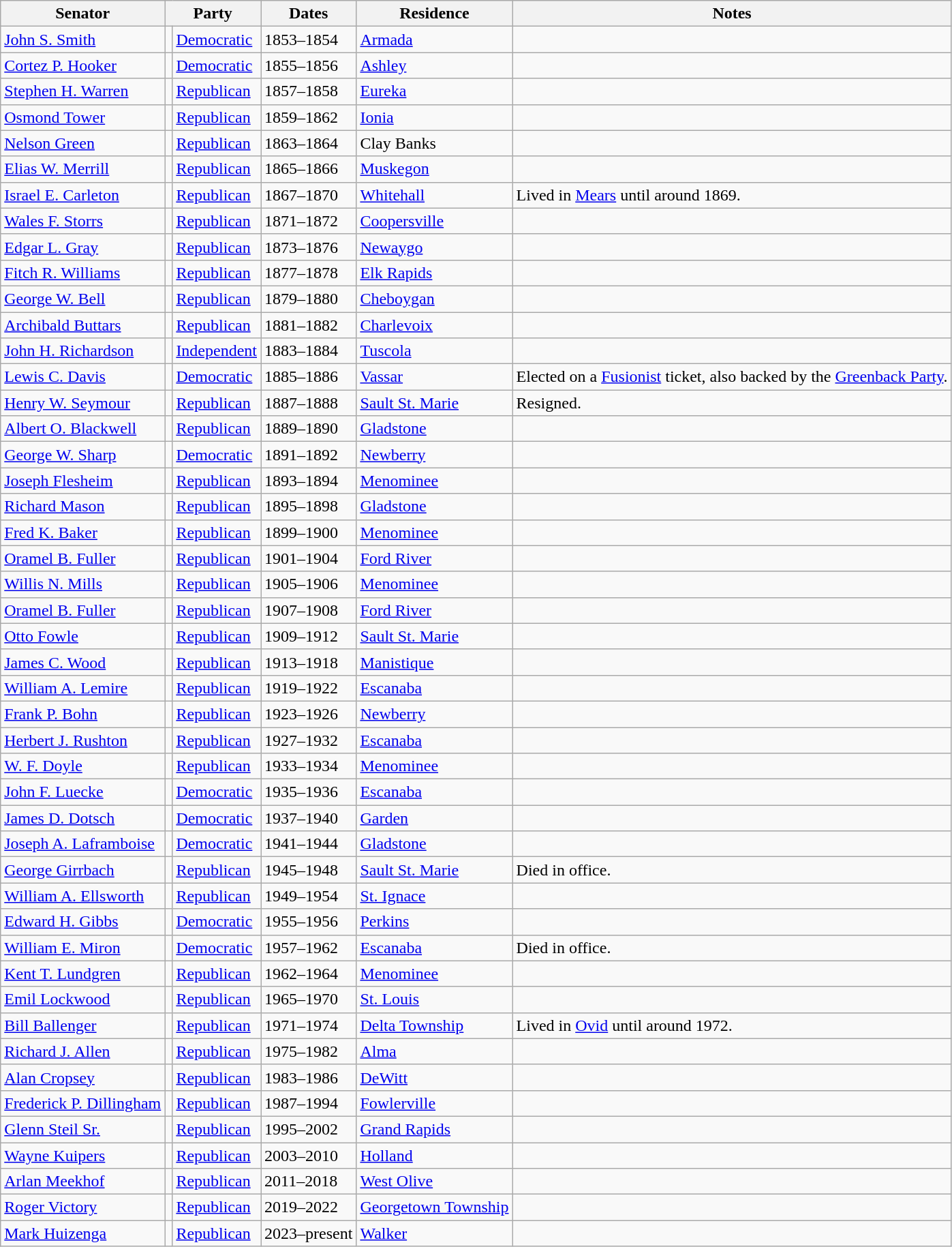<table class=wikitable>
<tr valign=bottom>
<th>Senator</th>
<th colspan="2">Party</th>
<th>Dates</th>
<th>Residence</th>
<th>Notes</th>
</tr>
<tr>
<td><a href='#'>John S. Smith</a></td>
<td bgcolor=></td>
<td><a href='#'>Democratic</a></td>
<td>1853–1854</td>
<td><a href='#'>Armada</a></td>
<td></td>
</tr>
<tr>
<td><a href='#'>Cortez P. Hooker</a></td>
<td bgcolor=></td>
<td><a href='#'>Democratic</a></td>
<td>1855–1856</td>
<td><a href='#'>Ashley</a></td>
<td></td>
</tr>
<tr>
<td><a href='#'>Stephen H. Warren</a></td>
<td bgcolor=></td>
<td><a href='#'>Republican</a></td>
<td>1857–1858</td>
<td><a href='#'>Eureka</a></td>
<td></td>
</tr>
<tr>
<td><a href='#'>Osmond Tower</a></td>
<td bgcolor=></td>
<td><a href='#'>Republican</a></td>
<td>1859–1862</td>
<td><a href='#'>Ionia</a></td>
<td></td>
</tr>
<tr>
<td><a href='#'>Nelson Green</a></td>
<td bgcolor=></td>
<td><a href='#'>Republican</a></td>
<td>1863–1864</td>
<td>Clay Banks</td>
<td></td>
</tr>
<tr>
<td><a href='#'>Elias W. Merrill</a></td>
<td bgcolor=></td>
<td><a href='#'>Republican</a></td>
<td>1865–1866</td>
<td><a href='#'>Muskegon</a></td>
<td></td>
</tr>
<tr>
<td><a href='#'>Israel E. Carleton</a></td>
<td bgcolor=></td>
<td><a href='#'>Republican</a></td>
<td>1867–1870</td>
<td><a href='#'>Whitehall</a></td>
<td>Lived in <a href='#'>Mears</a> until around 1869.</td>
</tr>
<tr>
<td><a href='#'>Wales F. Storrs</a></td>
<td bgcolor=></td>
<td><a href='#'>Republican</a></td>
<td>1871–1872</td>
<td><a href='#'>Coopersville</a></td>
<td></td>
</tr>
<tr>
<td><a href='#'>Edgar L. Gray</a></td>
<td bgcolor=></td>
<td><a href='#'>Republican</a></td>
<td>1873–1876</td>
<td><a href='#'>Newaygo</a></td>
<td></td>
</tr>
<tr>
<td><a href='#'>Fitch R. Williams</a></td>
<td bgcolor=></td>
<td><a href='#'>Republican</a></td>
<td>1877–1878</td>
<td><a href='#'>Elk Rapids</a></td>
<td></td>
</tr>
<tr>
<td><a href='#'>George W. Bell</a></td>
<td bgcolor=></td>
<td><a href='#'>Republican</a></td>
<td>1879–1880</td>
<td><a href='#'>Cheboygan</a></td>
<td></td>
</tr>
<tr>
<td><a href='#'>Archibald Buttars</a></td>
<td bgcolor=></td>
<td><a href='#'>Republican</a></td>
<td>1881–1882</td>
<td><a href='#'>Charlevoix</a></td>
<td></td>
</tr>
<tr>
<td><a href='#'>John H. Richardson</a></td>
<td bgcolor=></td>
<td><a href='#'>Independent</a></td>
<td>1883–1884</td>
<td><a href='#'>Tuscola</a></td>
<td></td>
</tr>
<tr>
<td><a href='#'>Lewis C. Davis</a></td>
<td bgcolor=></td>
<td><a href='#'>Democratic</a></td>
<td>1885–1886</td>
<td><a href='#'>Vassar</a></td>
<td>Elected on a <a href='#'>Fusionist</a> ticket, also backed by the <a href='#'>Greenback Party</a>.</td>
</tr>
<tr>
<td><a href='#'>Henry W. Seymour</a></td>
<td bgcolor=></td>
<td><a href='#'>Republican</a></td>
<td>1887–1888</td>
<td><a href='#'>Sault St. Marie</a></td>
<td>Resigned.</td>
</tr>
<tr>
<td><a href='#'>Albert O. Blackwell</a></td>
<td bgcolor=></td>
<td><a href='#'>Republican</a></td>
<td>1889–1890</td>
<td><a href='#'>Gladstone</a></td>
<td></td>
</tr>
<tr>
<td><a href='#'>George W. Sharp</a></td>
<td bgcolor=></td>
<td><a href='#'>Democratic</a></td>
<td>1891–1892</td>
<td><a href='#'>Newberry</a></td>
<td></td>
</tr>
<tr>
<td><a href='#'>Joseph Flesheim</a></td>
<td bgcolor=></td>
<td><a href='#'>Republican</a></td>
<td>1893–1894</td>
<td><a href='#'>Menominee</a></td>
<td></td>
</tr>
<tr>
<td><a href='#'>Richard Mason</a></td>
<td bgcolor=></td>
<td><a href='#'>Republican</a></td>
<td>1895–1898</td>
<td><a href='#'>Gladstone</a></td>
<td></td>
</tr>
<tr>
<td><a href='#'>Fred K. Baker</a></td>
<td bgcolor=></td>
<td><a href='#'>Republican</a></td>
<td>1899–1900</td>
<td><a href='#'>Menominee</a></td>
<td></td>
</tr>
<tr>
<td><a href='#'>Oramel B. Fuller</a></td>
<td bgcolor=></td>
<td><a href='#'>Republican</a></td>
<td>1901–1904</td>
<td><a href='#'>Ford River</a></td>
<td></td>
</tr>
<tr>
<td><a href='#'>Willis N. Mills</a></td>
<td bgcolor=></td>
<td><a href='#'>Republican</a></td>
<td>1905–1906</td>
<td><a href='#'>Menominee</a></td>
<td></td>
</tr>
<tr>
<td><a href='#'>Oramel B. Fuller</a></td>
<td bgcolor=></td>
<td><a href='#'>Republican</a></td>
<td>1907–1908</td>
<td><a href='#'>Ford River</a></td>
<td></td>
</tr>
<tr>
<td><a href='#'>Otto Fowle</a></td>
<td bgcolor=></td>
<td><a href='#'>Republican</a></td>
<td>1909–1912</td>
<td><a href='#'>Sault St. Marie</a></td>
<td></td>
</tr>
<tr>
<td><a href='#'>James C. Wood</a></td>
<td bgcolor=></td>
<td><a href='#'>Republican</a></td>
<td>1913–1918</td>
<td><a href='#'>Manistique</a></td>
<td></td>
</tr>
<tr>
<td><a href='#'>William A. Lemire</a></td>
<td bgcolor=></td>
<td><a href='#'>Republican</a></td>
<td>1919–1922</td>
<td><a href='#'>Escanaba</a></td>
<td></td>
</tr>
<tr>
<td><a href='#'>Frank P. Bohn</a></td>
<td bgcolor=></td>
<td><a href='#'>Republican</a></td>
<td>1923–1926</td>
<td><a href='#'>Newberry</a></td>
<td></td>
</tr>
<tr>
<td><a href='#'>Herbert J. Rushton</a></td>
<td bgcolor=></td>
<td><a href='#'>Republican</a></td>
<td>1927–1932</td>
<td><a href='#'>Escanaba</a></td>
<td></td>
</tr>
<tr>
<td><a href='#'>W. F. Doyle</a></td>
<td bgcolor=></td>
<td><a href='#'>Republican</a></td>
<td>1933–1934</td>
<td><a href='#'>Menominee</a></td>
<td></td>
</tr>
<tr>
<td><a href='#'>John F. Luecke</a></td>
<td bgcolor=></td>
<td><a href='#'>Democratic</a></td>
<td>1935–1936</td>
<td><a href='#'>Escanaba</a></td>
<td></td>
</tr>
<tr>
<td><a href='#'>James D. Dotsch</a></td>
<td bgcolor=></td>
<td><a href='#'>Democratic</a></td>
<td>1937–1940</td>
<td><a href='#'>Garden</a></td>
<td></td>
</tr>
<tr>
<td><a href='#'>Joseph A. Laframboise</a></td>
<td bgcolor=></td>
<td><a href='#'>Democratic</a></td>
<td>1941–1944</td>
<td><a href='#'>Gladstone</a></td>
<td></td>
</tr>
<tr>
<td><a href='#'>George Girrbach</a></td>
<td bgcolor=></td>
<td><a href='#'>Republican</a></td>
<td>1945–1948</td>
<td><a href='#'>Sault St. Marie</a></td>
<td>Died in office.</td>
</tr>
<tr>
<td><a href='#'>William A. Ellsworth</a></td>
<td bgcolor=></td>
<td><a href='#'>Republican</a></td>
<td>1949–1954</td>
<td><a href='#'>St. Ignace</a></td>
<td></td>
</tr>
<tr>
<td><a href='#'>Edward H. Gibbs</a></td>
<td bgcolor=></td>
<td><a href='#'>Democratic</a></td>
<td>1955–1956</td>
<td><a href='#'>Perkins</a></td>
<td></td>
</tr>
<tr>
<td><a href='#'>William E. Miron</a></td>
<td bgcolor=></td>
<td><a href='#'>Democratic</a></td>
<td>1957–1962</td>
<td><a href='#'>Escanaba</a></td>
<td>Died in office.</td>
</tr>
<tr>
<td><a href='#'>Kent T. Lundgren</a></td>
<td bgcolor=></td>
<td><a href='#'>Republican</a></td>
<td>1962–1964</td>
<td><a href='#'>Menominee</a></td>
<td></td>
</tr>
<tr>
<td><a href='#'>Emil Lockwood</a></td>
<td bgcolor=></td>
<td><a href='#'>Republican</a></td>
<td>1965–1970</td>
<td><a href='#'>St. Louis</a></td>
<td></td>
</tr>
<tr>
<td><a href='#'>Bill Ballenger</a></td>
<td bgcolor=></td>
<td><a href='#'>Republican</a></td>
<td>1971–1974</td>
<td><a href='#'>Delta Township</a></td>
<td>Lived in <a href='#'>Ovid</a> until around 1972.</td>
</tr>
<tr>
<td><a href='#'>Richard J. Allen</a></td>
<td bgcolor=></td>
<td><a href='#'>Republican</a></td>
<td>1975–1982</td>
<td><a href='#'>Alma</a></td>
<td></td>
</tr>
<tr>
<td><a href='#'>Alan Cropsey</a></td>
<td bgcolor=></td>
<td><a href='#'>Republican</a></td>
<td>1983–1986</td>
<td><a href='#'>DeWitt</a></td>
<td></td>
</tr>
<tr>
<td><a href='#'>Frederick P. Dillingham</a></td>
<td bgcolor=></td>
<td><a href='#'>Republican</a></td>
<td>1987–1994</td>
<td><a href='#'>Fowlerville</a></td>
<td></td>
</tr>
<tr>
<td><a href='#'>Glenn Steil Sr.</a></td>
<td bgcolor=></td>
<td><a href='#'>Republican</a></td>
<td>1995–2002</td>
<td><a href='#'>Grand Rapids</a></td>
<td></td>
</tr>
<tr>
<td><a href='#'>Wayne Kuipers</a></td>
<td bgcolor=></td>
<td><a href='#'>Republican</a></td>
<td>2003–2010</td>
<td><a href='#'>Holland</a></td>
<td></td>
</tr>
<tr>
<td><a href='#'>Arlan Meekhof</a></td>
<td bgcolor=></td>
<td><a href='#'>Republican</a></td>
<td>2011–2018</td>
<td><a href='#'>West Olive</a></td>
<td></td>
</tr>
<tr>
<td><a href='#'>Roger Victory</a></td>
<td bgcolor=></td>
<td><a href='#'>Republican</a></td>
<td>2019–2022</td>
<td><a href='#'>Georgetown Township</a></td>
<td></td>
</tr>
<tr>
<td><a href='#'>Mark Huizenga</a></td>
<td bgcolor=></td>
<td><a href='#'>Republican</a></td>
<td>2023–present</td>
<td><a href='#'>Walker</a></td>
<td></td>
</tr>
</table>
